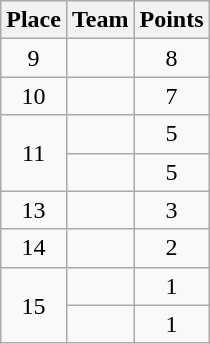<table class="wikitable" style="text-align:center; padding-bottom:0;">
<tr>
<th>Place</th>
<th style="text-align:left;">Team</th>
<th>Points</th>
</tr>
<tr>
<td>9</td>
<td align=left></td>
<td>8</td>
</tr>
<tr>
<td>10</td>
<td align=left></td>
<td>7</td>
</tr>
<tr>
<td rowspan=2>11</td>
<td align=left></td>
<td>5</td>
</tr>
<tr>
<td align=left></td>
<td>5</td>
</tr>
<tr>
<td>13</td>
<td align=left></td>
<td>3</td>
</tr>
<tr>
<td>14</td>
<td align=left></td>
<td>2</td>
</tr>
<tr>
<td rowspan=2>15</td>
<td align=left></td>
<td>1</td>
</tr>
<tr>
<td align=left></td>
<td>1</td>
</tr>
</table>
